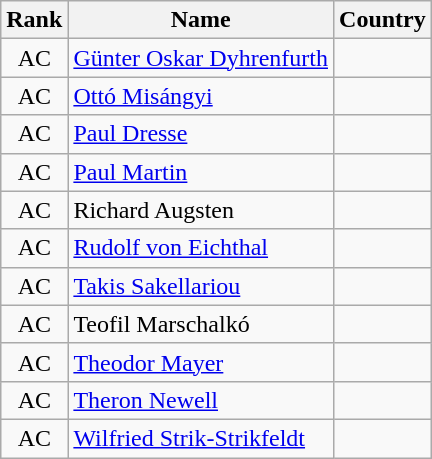<table class="wikitable sortable" style="text-align:center">
<tr>
<th>Rank</th>
<th>Name</th>
<th>Country</th>
</tr>
<tr>
<td>AC</td>
<td align="left"><a href='#'>Günter Oskar Dyhrenfurth</a></td>
<td align="left"></td>
</tr>
<tr>
<td>AC</td>
<td align="left"><a href='#'>Ottó Misángyi</a></td>
<td align="left"></td>
</tr>
<tr>
<td>AC</td>
<td align="left"><a href='#'>Paul Dresse</a></td>
<td align="left"></td>
</tr>
<tr>
<td>AC</td>
<td align="left"><a href='#'>Paul Martin</a></td>
<td align="left"></td>
</tr>
<tr>
<td>AC</td>
<td align="left">Richard Augsten</td>
<td align="left"></td>
</tr>
<tr>
<td>AC</td>
<td align="left"><a href='#'>Rudolf von Eichthal</a></td>
<td align="left"></td>
</tr>
<tr>
<td>AC</td>
<td align="left"><a href='#'>Takis Sakellariou</a></td>
<td align="left"></td>
</tr>
<tr>
<td>AC</td>
<td align="left">Teofil Marschalkó</td>
<td align="left"></td>
</tr>
<tr>
<td>AC</td>
<td align="left"><a href='#'>Theodor Mayer</a></td>
<td align="left"></td>
</tr>
<tr>
<td>AC</td>
<td align="left"><a href='#'>Theron Newell</a></td>
<td align="left"></td>
</tr>
<tr>
<td>AC</td>
<td align="left"><a href='#'>Wilfried Strik-Strikfeldt</a></td>
<td align="left"></td>
</tr>
</table>
